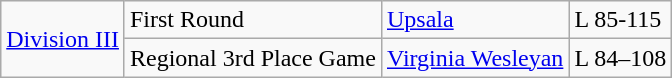<table class="wikitable">
<tr>
<td rowspan="2"><a href='#'>Division III</a></td>
<td>First Round</td>
<td><a href='#'>Upsala</a></td>
<td>L 85-115</td>
</tr>
<tr>
<td>Regional 3rd Place Game</td>
<td><a href='#'>Virginia Wesleyan</a></td>
<td>L 84–108</td>
</tr>
</table>
